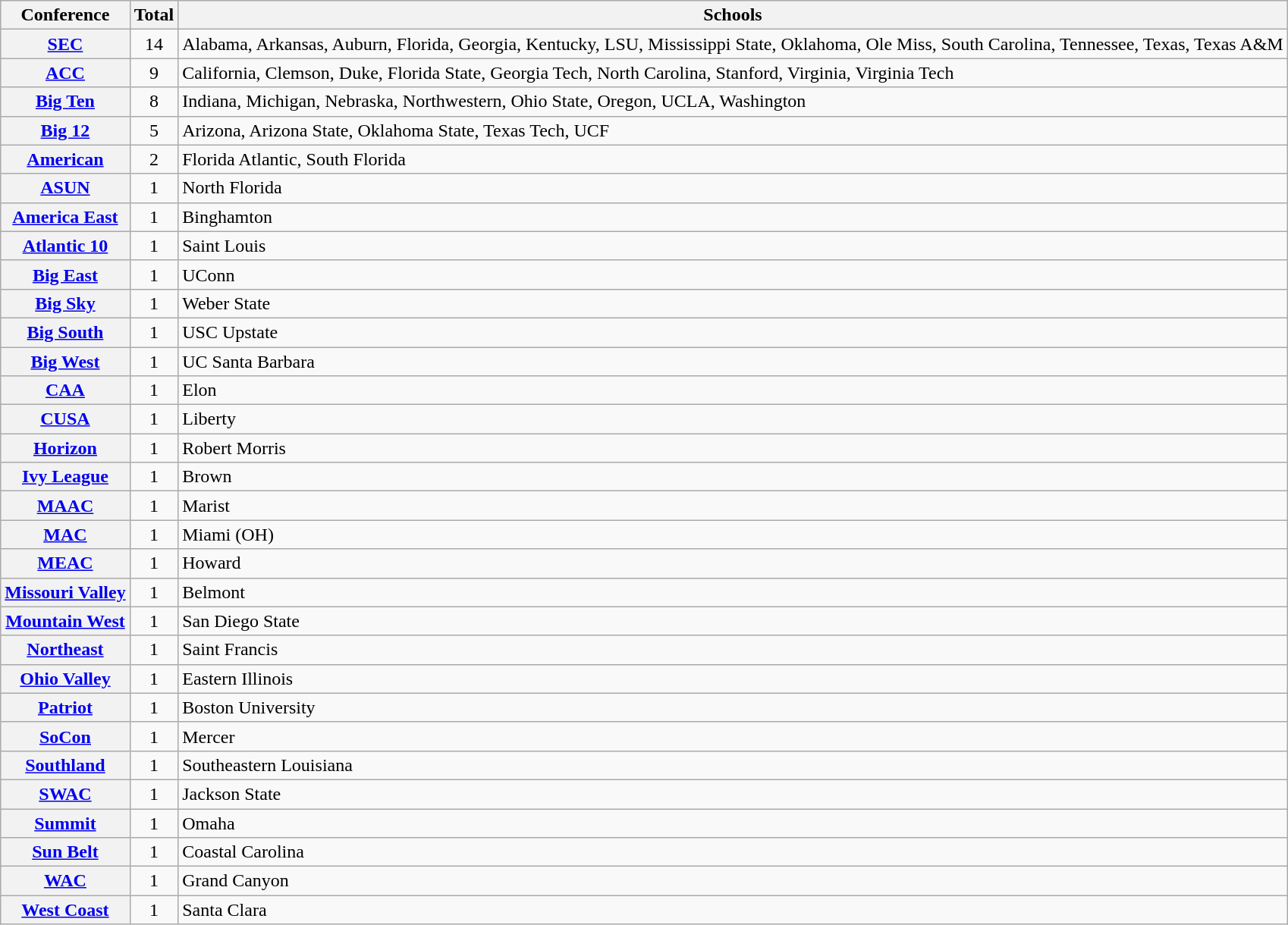<table class="wikitable sortable plainrowheaders">
<tr>
<th scope="col">Conference</th>
<th scope="col">Total</th>
<th scope="col">Schools</th>
</tr>
<tr>
<th scope="row"><a href='#'>SEC</a></th>
<td align=center>14</td>
<td>Alabama, Arkansas, Auburn, Florida, Georgia, Kentucky, LSU, Mississippi State, Oklahoma, Ole Miss, South Carolina, Tennessee, Texas, Texas A&M</td>
</tr>
<tr>
<th scope="row"><a href='#'>ACC</a></th>
<td align=center>9</td>
<td>California, Clemson, Duke, Florida State, Georgia Tech, North Carolina, Stanford, Virginia, Virginia Tech</td>
</tr>
<tr>
<th scope="row"><a href='#'>Big Ten</a></th>
<td align=center>8</td>
<td>Indiana, Michigan, Nebraska, Northwestern, Ohio State, Oregon, UCLA, Washington</td>
</tr>
<tr>
<th scope="row"><a href='#'>Big 12</a></th>
<td align=center>5</td>
<td>Arizona, Arizona State, Oklahoma State, Texas Tech, UCF</td>
</tr>
<tr>
<th scope="row"><a href='#'>American</a></th>
<td align=center>2</td>
<td>Florida Atlantic, South Florida</td>
</tr>
<tr>
<th scope="row"><a href='#'>ASUN</a></th>
<td align=center>1</td>
<td>North Florida</td>
</tr>
<tr>
<th scope="row"><a href='#'>America East</a></th>
<td align=center>1</td>
<td>Binghamton</td>
</tr>
<tr>
<th scope="row"><a href='#'>Atlantic 10</a></th>
<td align=center>1</td>
<td>Saint Louis</td>
</tr>
<tr>
<th scope="row"><a href='#'>Big East</a></th>
<td align=center>1</td>
<td>UConn</td>
</tr>
<tr>
<th scope="row"><a href='#'>Big Sky</a></th>
<td align=center>1</td>
<td>Weber State</td>
</tr>
<tr>
<th scope="row"><a href='#'>Big South</a></th>
<td align=center>1</td>
<td>USC Upstate</td>
</tr>
<tr>
<th scope="row"><a href='#'>Big West</a></th>
<td align=center>1</td>
<td>UC Santa Barbara</td>
</tr>
<tr>
<th scope="row"><a href='#'>CAA</a></th>
<td align=center>1</td>
<td>Elon</td>
</tr>
<tr>
<th scope="row"><a href='#'>CUSA</a></th>
<td align=center>1</td>
<td>Liberty</td>
</tr>
<tr>
<th scope="row"><a href='#'>Horizon</a></th>
<td align=center>1</td>
<td>Robert Morris</td>
</tr>
<tr>
<th scope="row"><a href='#'>Ivy League</a></th>
<td align=center>1</td>
<td>Brown</td>
</tr>
<tr>
<th scope="row"><a href='#'>MAAC</a></th>
<td align=center>1</td>
<td>Marist</td>
</tr>
<tr>
<th scope="row"><a href='#'>MAC</a></th>
<td align=center>1</td>
<td>Miami (OH)</td>
</tr>
<tr>
<th scope="row"><a href='#'>MEAC</a></th>
<td align=center>1</td>
<td>Howard</td>
</tr>
<tr>
<th scope="row"><a href='#'>Missouri Valley</a></th>
<td align=center>1</td>
<td>Belmont</td>
</tr>
<tr>
<th scope="row"><a href='#'>Mountain West</a></th>
<td align=center>1</td>
<td>San Diego State</td>
</tr>
<tr>
<th scope="row"><a href='#'>Northeast</a></th>
<td align=center>1</td>
<td>Saint Francis</td>
</tr>
<tr>
<th scope="row"><a href='#'>Ohio Valley</a></th>
<td align=center>1</td>
<td>Eastern Illinois</td>
</tr>
<tr>
<th scope="row"><a href='#'>Patriot</a></th>
<td align=center>1</td>
<td>Boston University</td>
</tr>
<tr>
<th scope="row"><a href='#'>SoCon</a></th>
<td align=center>1</td>
<td>Mercer</td>
</tr>
<tr>
<th scope="row"><a href='#'>Southland</a></th>
<td align=center>1</td>
<td>Southeastern Louisiana</td>
</tr>
<tr>
<th scope="row"><a href='#'>SWAC</a></th>
<td align=center>1</td>
<td>Jackson State</td>
</tr>
<tr>
<th scope="row"><a href='#'>Summit</a></th>
<td align=center>1</td>
<td>Omaha</td>
</tr>
<tr>
<th scope="row"><a href='#'>Sun Belt</a></th>
<td align=center>1</td>
<td>Coastal Carolina</td>
</tr>
<tr>
<th scope="row"><a href='#'>WAC</a></th>
<td align=center>1</td>
<td>Grand Canyon</td>
</tr>
<tr>
<th scope="row"><a href='#'>West Coast</a></th>
<td align=center>1</td>
<td>Santa Clara</td>
</tr>
</table>
